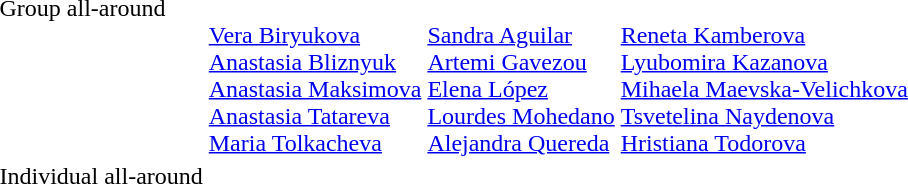<table>
<tr valign="top">
<td>Group all-around<br></td>
<td><br><a href='#'>Vera Biryukova</a><br><a href='#'>Anastasia Bliznyuk</a><br><a href='#'>Anastasia Maksimova</a><br><a href='#'>Anastasia Tatareva</a><br><a href='#'>Maria Tolkacheva</a></td>
<td><br><a href='#'>Sandra Aguilar</a><br><a href='#'>Artemi Gavezou</a><br><a href='#'>Elena López</a><br><a href='#'>Lourdes Mohedano</a><br><a href='#'>Alejandra Quereda</a></td>
<td><br><a href='#'>Reneta Kamberova</a><br><a href='#'>Lyubomira Kazanova</a><br><a href='#'>Mihaela Maevska-Velichkova</a><br><a href='#'>Tsvetelina Naydenova</a><br><a href='#'>Hristiana Todorova</a></td>
</tr>
<tr valign="top">
<td>Individual all-around<br></td>
<td></td>
<td></td>
<td></td>
</tr>
<tr>
</tr>
</table>
